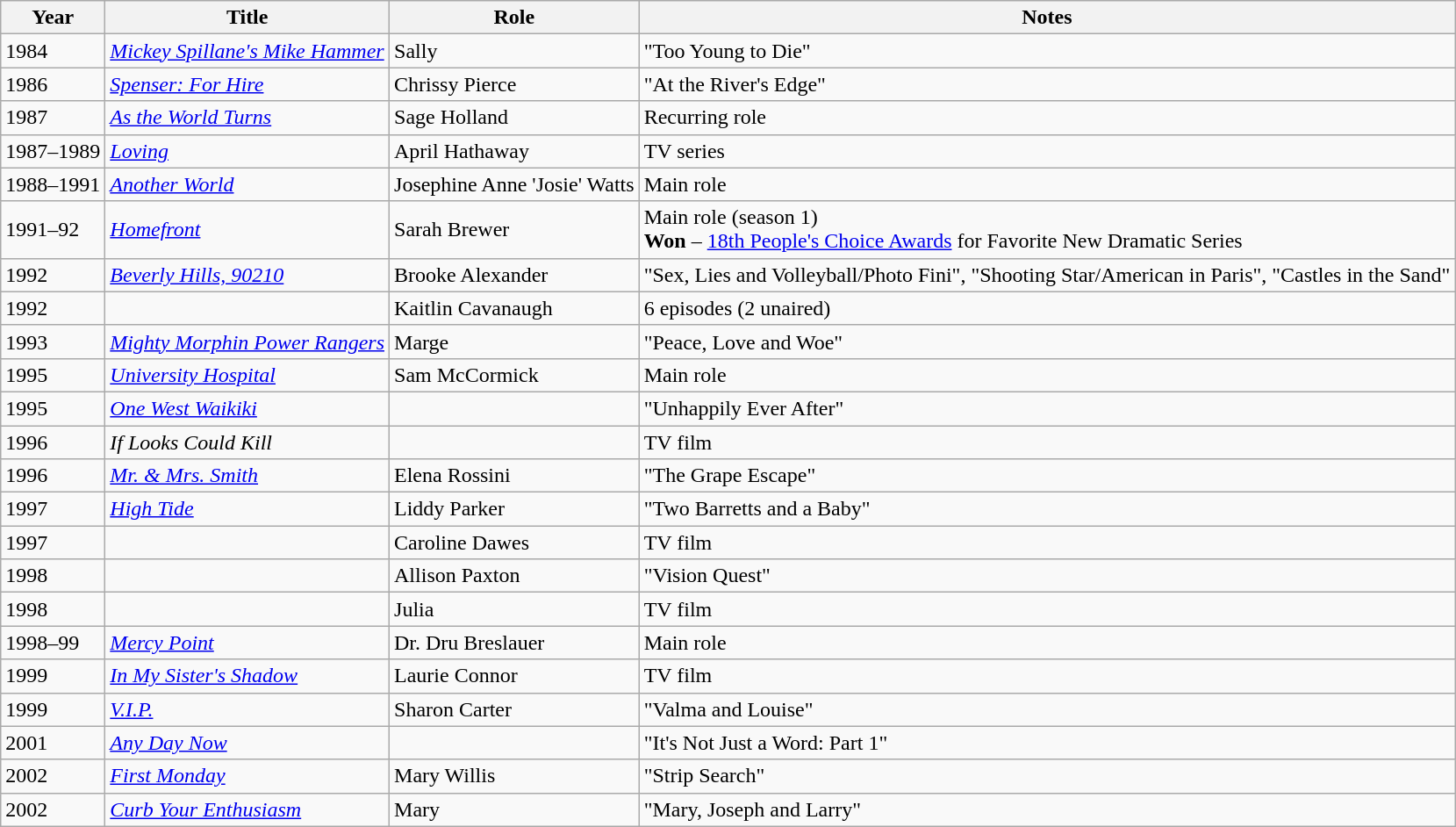<table class="wikitable sortable">
<tr>
<th>Year</th>
<th>Title</th>
<th>Role</th>
<th class="unsortable">Notes</th>
</tr>
<tr>
<td>1984</td>
<td><em><a href='#'>Mickey Spillane's Mike Hammer</a></em></td>
<td>Sally</td>
<td>"Too Young to Die"</td>
</tr>
<tr>
<td>1986</td>
<td><em><a href='#'>Spenser: For Hire</a></em></td>
<td>Chrissy Pierce</td>
<td>"At the River's Edge"</td>
</tr>
<tr>
<td>1987</td>
<td><em><a href='#'>As the World Turns</a></em></td>
<td>Sage Holland</td>
<td>Recurring role</td>
</tr>
<tr>
<td>1987–1989</td>
<td><em><a href='#'>Loving</a></em></td>
<td>April Hathaway</td>
<td>TV series</td>
</tr>
<tr>
<td>1988–1991</td>
<td><em><a href='#'>Another World</a></em></td>
<td>Josephine Anne 'Josie' Watts</td>
<td>Main role</td>
</tr>
<tr>
<td>1991–92</td>
<td><em><a href='#'>Homefront</a></em></td>
<td>Sarah Brewer</td>
<td>Main role (season 1)<br><strong>Won</strong> – <a href='#'>18th People's Choice Awards</a> for Favorite New Dramatic Series</td>
</tr>
<tr>
<td>1992</td>
<td><em><a href='#'>Beverly Hills, 90210</a></em></td>
<td>Brooke Alexander</td>
<td>"Sex, Lies and Volleyball/Photo Fini", "Shooting Star/American in Paris", "Castles in the Sand"</td>
</tr>
<tr>
<td>1992</td>
<td><em></em></td>
<td>Kaitlin Cavanaugh</td>
<td>6 episodes (2 unaired)</td>
</tr>
<tr>
<td>1993</td>
<td><em><a href='#'>Mighty Morphin Power Rangers</a></em></td>
<td>Marge</td>
<td>"Peace, Love and Woe"</td>
</tr>
<tr>
<td>1995</td>
<td><em><a href='#'>University Hospital</a></em></td>
<td>Sam McCormick</td>
<td>Main role</td>
</tr>
<tr>
<td>1995</td>
<td><em><a href='#'>One West Waikiki</a></em></td>
<td></td>
<td>"Unhappily Ever After"</td>
</tr>
<tr>
<td>1996</td>
<td><em>If Looks Could Kill</em></td>
<td></td>
<td>TV film</td>
</tr>
<tr>
<td>1996</td>
<td><em><a href='#'>Mr. & Mrs. Smith</a></em></td>
<td>Elena Rossini</td>
<td>"The Grape Escape"</td>
</tr>
<tr>
<td>1997</td>
<td><em><a href='#'>High Tide</a></em></td>
<td>Liddy Parker</td>
<td>"Two Barretts and a Baby"</td>
</tr>
<tr>
<td>1997</td>
<td><em></em></td>
<td>Caroline Dawes</td>
<td>TV film</td>
</tr>
<tr>
<td>1998</td>
<td><em></em></td>
<td>Allison Paxton</td>
<td>"Vision Quest"</td>
</tr>
<tr>
<td>1998</td>
<td><em></em></td>
<td>Julia</td>
<td>TV film</td>
</tr>
<tr>
<td>1998–99</td>
<td><em><a href='#'>Mercy Point</a></em></td>
<td>Dr. Dru Breslauer</td>
<td>Main role</td>
</tr>
<tr>
<td>1999</td>
<td><em><a href='#'>In My Sister's Shadow</a></em></td>
<td>Laurie Connor</td>
<td>TV film</td>
</tr>
<tr>
<td>1999</td>
<td><em><a href='#'>V.I.P.</a></em></td>
<td>Sharon Carter</td>
<td>"Valma and Louise"</td>
</tr>
<tr>
<td>2001</td>
<td><em><a href='#'>Any Day Now</a></em></td>
<td></td>
<td>"It's Not Just a Word: Part 1"</td>
</tr>
<tr>
<td>2002</td>
<td><em><a href='#'>First Monday</a></em></td>
<td>Mary Willis</td>
<td>"Strip Search"</td>
</tr>
<tr>
<td>2002</td>
<td><em><a href='#'>Curb Your Enthusiasm</a></em></td>
<td>Mary</td>
<td>"Mary, Joseph and Larry"</td>
</tr>
</table>
